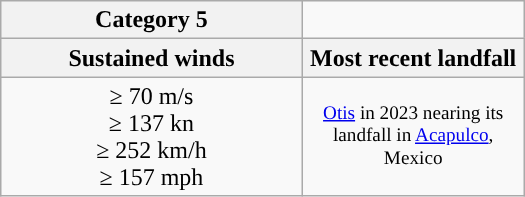<table class="wikitable" style="text-align: center; float:right; margin-left: 1em; width:350px;">
<tr>
<th style="background: #">Category 5</th>
</tr>
<tr>
<th>Sustained winds</th>
<th>Most recent landfall</th>
</tr>
<tr>
<td>≥ 70 m/s<br>≥ 137 kn<br>≥ 252 km/h<br>≥ 157 mph</td>
<td style = "font-size: 80%; width:142px"> <a href='#'>Otis</a> in 2023 nearing its landfall in <a href='#'>Acapulco</a>, Mexico</td>
</tr>
</table>
